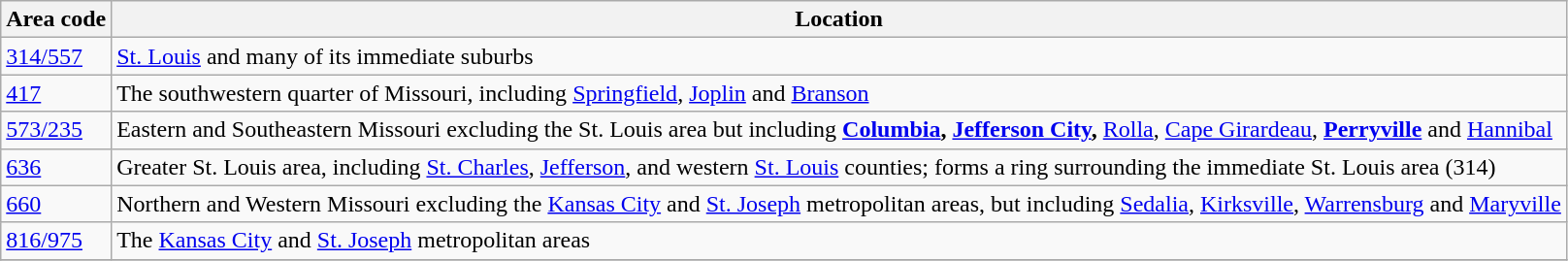<table class=wikitable>
<tr>
<th>Area code</th>
<th>Location</th>
</tr>
<tr>
<td><a href='#'>314/557</a></td>
<td><a href='#'>St. Louis</a> and many of its immediate suburbs</td>
</tr>
<tr>
<td><a href='#'>417</a></td>
<td>The southwestern quarter of Missouri, including <a href='#'>Springfield</a>, <a href='#'>Joplin</a> and <a href='#'>Branson</a></td>
</tr>
<tr>
<td><a href='#'>573/235</a></td>
<td>Eastern and Southeastern Missouri excluding the St. Louis area but including <strong><a href='#'>Columbia</a>,</strong> <strong><a href='#'>Jefferson City</a>,</strong> <a href='#'>Rolla</a>, <a href='#'>Cape Girardeau</a>, <strong><a href='#'>Perryville</a> </strong> and <a href='#'>Hannibal</a></td>
</tr>
<tr>
<td><a href='#'>636</a></td>
<td>Greater St. Louis area, including <a href='#'>St. Charles</a>, <a href='#'>Jefferson</a>, and western <a href='#'>St. Louis</a> counties; forms a ring surrounding the immediate St. Louis area (314)</td>
</tr>
<tr>
<td><a href='#'>660</a></td>
<td>Northern and Western Missouri excluding the <a href='#'>Kansas City</a> and <a href='#'>St. Joseph</a> metropolitan areas, but including <a href='#'>Sedalia</a>, <a href='#'>Kirksville</a>, <a href='#'>Warrensburg</a> and <a href='#'>Maryville</a></td>
</tr>
<tr>
<td><a href='#'>816/975</a></td>
<td>The <a href='#'>Kansas City</a> and <a href='#'>St. Joseph</a> metropolitan areas</td>
</tr>
<tr>
</tr>
</table>
